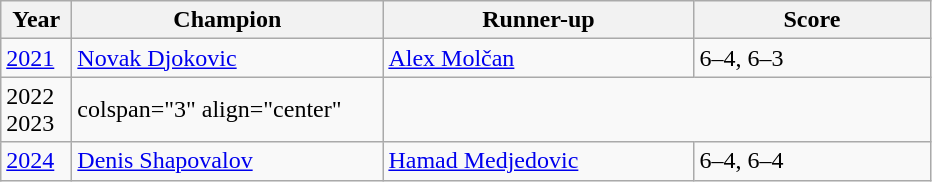<table class="wikitable">
<tr>
<th style="width:40px">Year</th>
<th style="width:200px">Champion</th>
<th style="width:200px">Runner-up</th>
<th style="width:150px" class="unsortable">Score</th>
</tr>
<tr>
<td><a href='#'>2021</a></td>
<td> <a href='#'>Novak Djokovic</a></td>
<td> <a href='#'>Alex Molčan</a></td>
<td>6–4, 6–3</td>
</tr>
<tr>
<td>2022<br>2023</td>
<td>colspan="3" align="center" </td>
</tr>
<tr>
<td><a href='#'>2024</a></td>
<td> <a href='#'>Denis Shapovalov</a></td>
<td> <a href='#'>Hamad Medjedovic</a></td>
<td>6–4, 6–4</td>
</tr>
</table>
